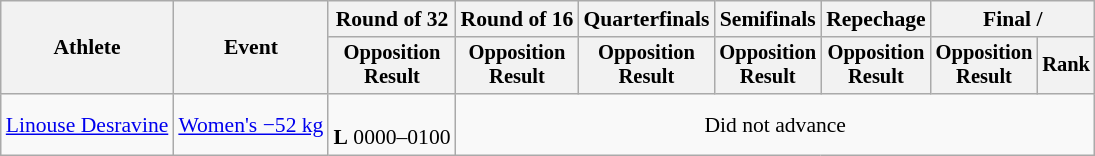<table class="wikitable" style="font-size:90%">
<tr>
<th rowspan="2">Athlete</th>
<th rowspan="2">Event</th>
<th>Round of 32</th>
<th>Round of 16</th>
<th>Quarterfinals</th>
<th>Semifinals</th>
<th>Repechage</th>
<th colspan=2>Final / </th>
</tr>
<tr style="font-size:95%">
<th>Opposition<br>Result</th>
<th>Opposition<br>Result</th>
<th>Opposition<br>Result</th>
<th>Opposition<br>Result</th>
<th>Opposition<br>Result</th>
<th>Opposition<br>Result</th>
<th>Rank</th>
</tr>
<tr align=center>
<td align=left><a href='#'>Linouse Desravine</a></td>
<td align=left><a href='#'>Women's −52 kg</a></td>
<td><br><strong>L</strong> 0000–0100</td>
<td colspan=6>Did not advance</td>
</tr>
</table>
